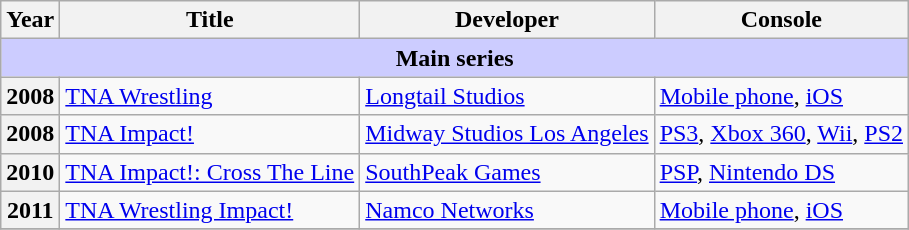<table class="wikitable">
<tr>
<th>Year</th>
<th>Title</th>
<th>Developer</th>
<th>Console</th>
</tr>
<tr>
<th colspan="4" scope="col" style="background-color:#ccccff;">Main series</th>
</tr>
<tr>
<th>2008</th>
<td><a href='#'>TNA Wrestling</a></td>
<td><a href='#'>Longtail Studios</a></td>
<td><a href='#'>Mobile phone</a>, <a href='#'>iOS</a></td>
</tr>
<tr>
<th>2008</th>
<td><a href='#'>TNA Impact!</a></td>
<td style="text-align:center;"><a href='#'>Midway Studios Los Angeles</a></td>
<td><a href='#'>PS3</a>, <a href='#'>Xbox 360</a>, <a href='#'>Wii</a>, <a href='#'>PS2</a></td>
</tr>
<tr>
<th>2010</th>
<td><a href='#'>TNA Impact!: Cross The Line</a></td>
<td><a href='#'>SouthPeak Games</a></td>
<td><a href='#'>PSP</a>, <a href='#'>Nintendo DS</a></td>
</tr>
<tr>
<th>2011</th>
<td><a href='#'>TNA Wrestling Impact!</a></td>
<td><a href='#'>Namco Networks</a></td>
<td><a href='#'>Mobile phone</a>, <a href='#'>iOS</a></td>
</tr>
<tr>
</tr>
</table>
